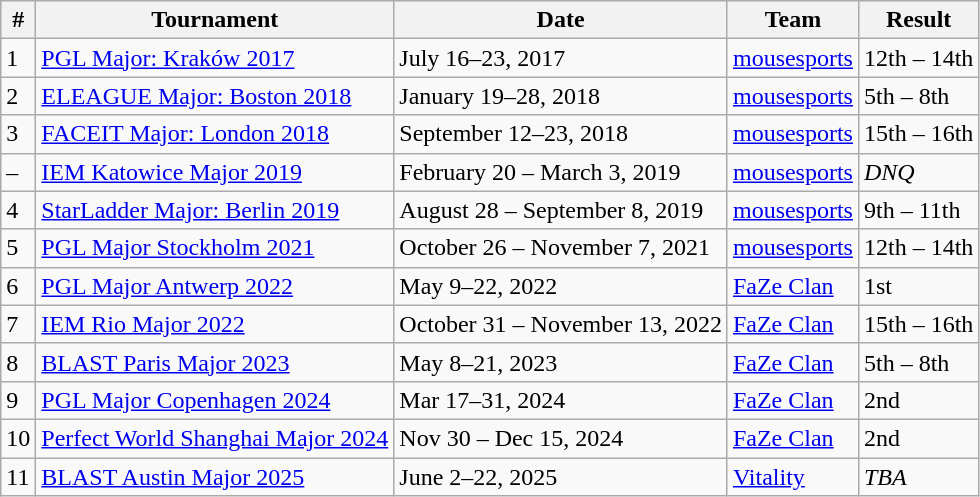<table class="sortable wikitable">
<tr>
<th>#</th>
<th>Tournament</th>
<th class="unsortable">Date</th>
<th>Team</th>
<th>Result</th>
</tr>
<tr>
<td>1</td>
<td><a href='#'>PGL Major: Kraków 2017</a></td>
<td>July 16–23, 2017</td>
<td><a href='#'>mousesports</a></td>
<td>12th – 14th</td>
</tr>
<tr>
<td>2</td>
<td><a href='#'>ELEAGUE Major: Boston 2018</a></td>
<td>January 19–28, 2018</td>
<td><a href='#'>mousesports</a></td>
<td>5th – 8th</td>
</tr>
<tr>
<td>3</td>
<td><a href='#'>FACEIT Major: London 2018</a></td>
<td>September 12–23, 2018</td>
<td><a href='#'>mousesports</a></td>
<td>15th – 16th</td>
</tr>
<tr>
<td>–</td>
<td><a href='#'>IEM Katowice Major 2019</a></td>
<td>February 20 – March 3, 2019</td>
<td><a href='#'>mousesports</a></td>
<td><em>DNQ</em></td>
</tr>
<tr>
<td>4</td>
<td><a href='#'>StarLadder Major: Berlin 2019</a></td>
<td>August 28 – September 8, 2019</td>
<td><a href='#'>mousesports</a></td>
<td>9th – 11th</td>
</tr>
<tr>
<td>5</td>
<td><a href='#'>PGL Major Stockholm 2021</a></td>
<td>October 26 – November 7, 2021</td>
<td><a href='#'>mousesports</a></td>
<td>12th – 14th</td>
</tr>
<tr>
<td>6</td>
<td><a href='#'>PGL Major Antwerp 2022</a></td>
<td>May 9–22, 2022</td>
<td><a href='#'>FaZe Clan</a></td>
<td>1st</td>
</tr>
<tr>
<td>7</td>
<td><a href='#'>IEM Rio Major 2022</a></td>
<td>October 31 – November 13, 2022</td>
<td><a href='#'>FaZe Clan</a></td>
<td>15th – 16th</td>
</tr>
<tr>
<td>8</td>
<td><a href='#'>BLAST Paris Major 2023</a></td>
<td>May 8–21, 2023</td>
<td><a href='#'>FaZe Clan</a></td>
<td>5th – 8th</td>
</tr>
<tr>
<td>9</td>
<td><a href='#'>PGL Major Copenhagen 2024</a></td>
<td>Mar 17–31, 2024</td>
<td><a href='#'>FaZe Clan</a></td>
<td>2nd</td>
</tr>
<tr>
<td>10</td>
<td><a href='#'>Perfect World Shanghai Major 2024</a></td>
<td>Nov 30 – Dec 15, 2024</td>
<td><a href='#'>FaZe Clan</a></td>
<td>2nd</td>
</tr>
<tr>
<td>11</td>
<td><a href='#'>BLAST Austin Major 2025</a></td>
<td>June 2–22, 2025</td>
<td><a href='#'>Vitality</a></td>
<td><em>TBA</em></td>
</tr>
</table>
